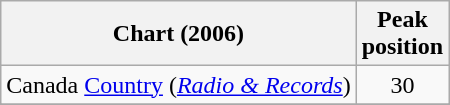<table class="wikitable sortable">
<tr>
<th align="left">Chart (2006)</th>
<th align="center">Peak<br>position</th>
</tr>
<tr>
<td align="left">Canada <a href='#'>Country</a> (<em><a href='#'>Radio & Records</a></em>)</td>
<td align="center">30</td>
</tr>
<tr>
</tr>
<tr>
</tr>
</table>
